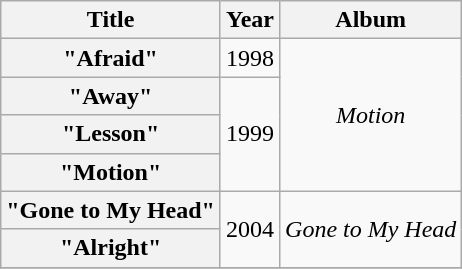<table class="wikitable plainrowheaders" style="text-align:center;">
<tr>
<th>Title</th>
<th>Year</th>
<th>Album</th>
</tr>
<tr>
<th scope="row">"Afraid"</th>
<td>1998</td>
<td rowspan="4"><em>Motion</em></td>
</tr>
<tr>
<th scope="row">"Away"</th>
<td rowspan="3">1999</td>
</tr>
<tr>
<th scope="row">"Lesson"</th>
</tr>
<tr>
<th scope="row">"Motion"</th>
</tr>
<tr>
<th scope="row">"Gone to My Head"</th>
<td rowspan="2">2004</td>
<td rowspan="2"><em>Gone to My Head</em></td>
</tr>
<tr>
<th scope="row">"Alright"</th>
</tr>
<tr>
</tr>
</table>
